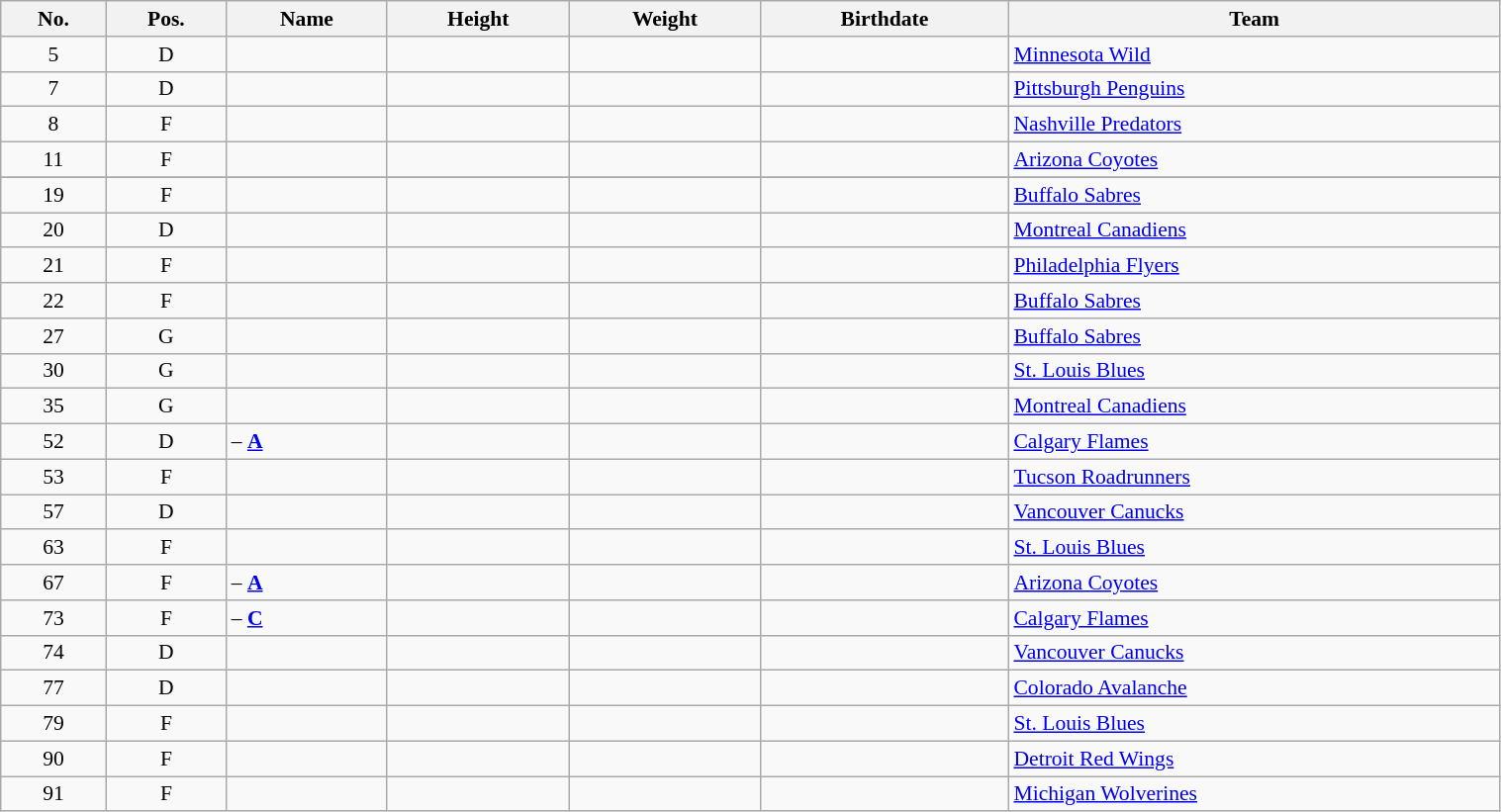<table width="80%" class="wikitable sortable" style="font-size: 90%; text-align: center;">
<tr>
<th>No.</th>
<th>Pos.</th>
<th>Name</th>
<th>Height</th>
<th>Weight</th>
<th>Birthdate</th>
<th>Team</th>
</tr>
<tr>
<td>5</td>
<td>D</td>
<td align=left></td>
<td></td>
<td></td>
<td></td>
<td style="text-align:left;"> <a href='#'>Minnesota Wild</a></td>
</tr>
<tr>
<td>7</td>
<td>D</td>
<td align=left></td>
<td></td>
<td></td>
<td></td>
<td style="text-align:left;"> <a href='#'>Pittsburgh Penguins</a></td>
</tr>
<tr>
<td>8</td>
<td>F</td>
<td align=left></td>
<td></td>
<td></td>
<td></td>
<td style="text-align:left;"> <a href='#'>Nashville Predators</a></td>
</tr>
<tr>
<td>11</td>
<td>F</td>
<td align=left></td>
<td></td>
<td></td>
<td></td>
<td style="text-align:left;"> <a href='#'>Arizona Coyotes</a></td>
</tr>
<tr>
</tr>
<tr>
<td>19</td>
<td>F</td>
<td align=left></td>
<td></td>
<td></td>
<td></td>
<td style="text-align:left;"> <a href='#'>Buffalo Sabres</a></td>
</tr>
<tr>
<td>20</td>
<td>D</td>
<td align=left></td>
<td></td>
<td></td>
<td></td>
<td style="text-align:left;"> <a href='#'>Montreal Canadiens</a></td>
</tr>
<tr>
<td>21</td>
<td>F</td>
<td align=left></td>
<td></td>
<td></td>
<td></td>
<td style="text-align:left;"> <a href='#'>Philadelphia Flyers</a></td>
</tr>
<tr>
<td>22</td>
<td>F</td>
<td align=left></td>
<td></td>
<td></td>
<td></td>
<td style="text-align:left;"> <a href='#'>Buffalo Sabres</a></td>
</tr>
<tr>
<td>27</td>
<td>G</td>
<td align=left></td>
<td></td>
<td></td>
<td></td>
<td style="text-align:left;"> <a href='#'>Buffalo Sabres</a></td>
</tr>
<tr>
<td>30</td>
<td>G</td>
<td align=left></td>
<td></td>
<td></td>
<td></td>
<td style="text-align:left;"> <a href='#'>St. Louis Blues</a></td>
</tr>
<tr>
<td>35</td>
<td>G</td>
<td align=left></td>
<td></td>
<td></td>
<td></td>
<td style="text-align:left;"> <a href='#'>Montreal Canadiens</a></td>
</tr>
<tr>
<td>52</td>
<td>D</td>
<td align=left> – <strong><a href='#'>A</a></strong></td>
<td></td>
<td></td>
<td></td>
<td style="text-align:left;"> <a href='#'>Calgary Flames</a></td>
</tr>
<tr>
<td>53</td>
<td>F</td>
<td align=left></td>
<td></td>
<td></td>
<td></td>
<td style="text-align:left;"> <a href='#'>Tucson Roadrunners</a></td>
</tr>
<tr>
<td>57</td>
<td>D</td>
<td align=left></td>
<td></td>
<td></td>
<td></td>
<td style="text-align:left;"> <a href='#'>Vancouver Canucks</a></td>
</tr>
<tr>
<td>63</td>
<td>F</td>
<td align=left></td>
<td></td>
<td></td>
<td></td>
<td style="text-align:left;"> <a href='#'>St. Louis Blues</a></td>
</tr>
<tr>
<td>67</td>
<td>F</td>
<td align=left> – <strong><a href='#'>A</a></strong></td>
<td></td>
<td></td>
<td></td>
<td style="text-align:left;"> <a href='#'>Arizona Coyotes</a></td>
</tr>
<tr>
<td>73</td>
<td>F</td>
<td align=left> – <strong><a href='#'>C</a></strong></td>
<td></td>
<td></td>
<td></td>
<td style="text-align:left;"> <a href='#'>Calgary Flames</a></td>
</tr>
<tr>
<td>74</td>
<td>D</td>
<td align=left></td>
<td></td>
<td></td>
<td></td>
<td style="text-align:left;"> <a href='#'>Vancouver Canucks</a></td>
</tr>
<tr>
<td>77</td>
<td>D</td>
<td align=left></td>
<td></td>
<td></td>
<td></td>
<td style="text-align:left;"> <a href='#'>Colorado Avalanche</a></td>
</tr>
<tr>
<td>79</td>
<td>F</td>
<td align=left></td>
<td></td>
<td></td>
<td></td>
<td style="text-align:left;"> <a href='#'>St. Louis Blues</a></td>
</tr>
<tr>
<td>90</td>
<td>F</td>
<td align=left></td>
<td></td>
<td></td>
<td></td>
<td style="text-align:left;"> <a href='#'>Detroit Red Wings</a></td>
</tr>
<tr>
<td>91</td>
<td>F</td>
<td align=left></td>
<td></td>
<td></td>
<td></td>
<td style="text-align:left;"> <a href='#'>Michigan Wolverines</a></td>
</tr>
</table>
